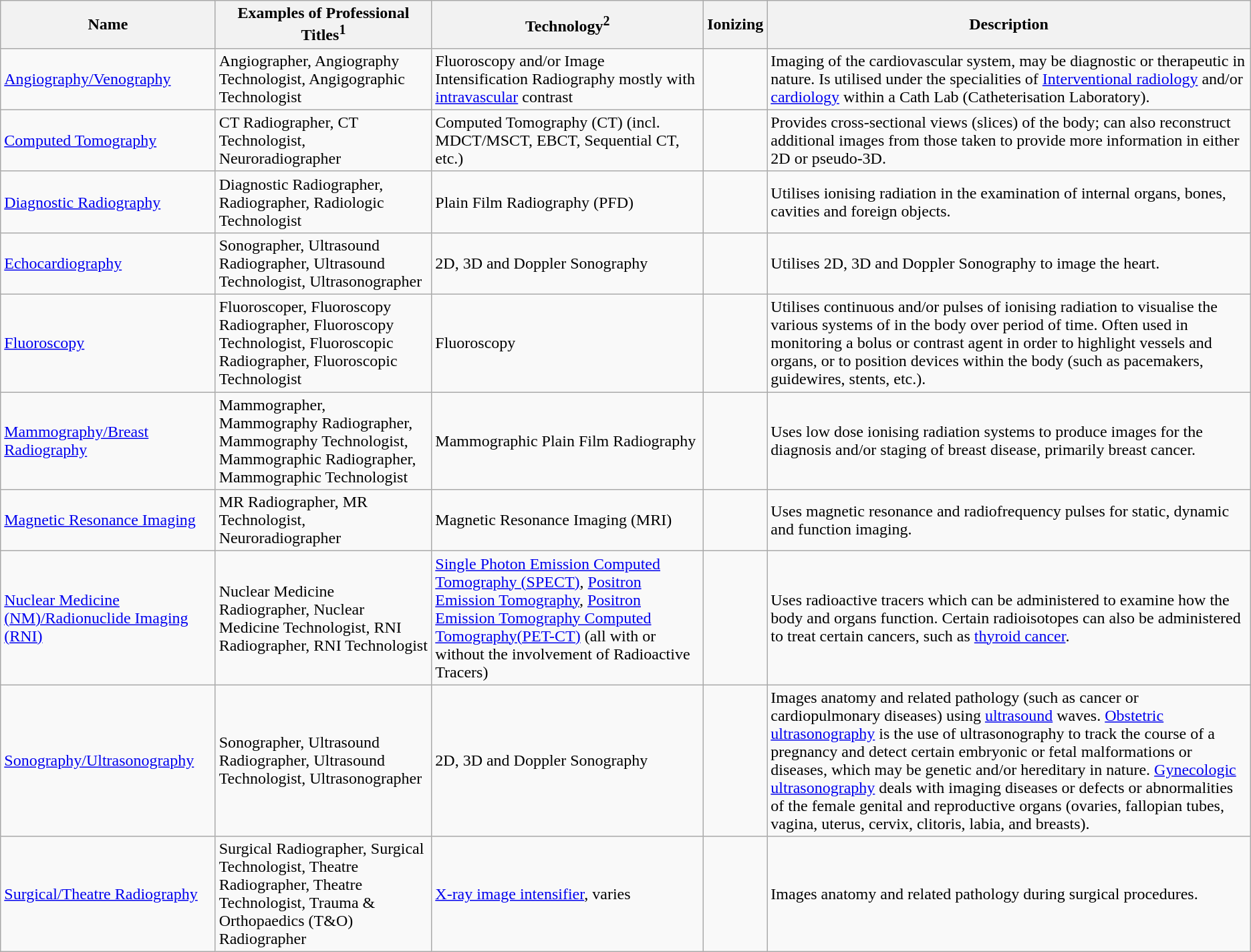<table class="wikitable sortable">
<tr>
<th>Name</th>
<th>Examples of Professional Titles<sup>1</sup></th>
<th>Technology<sup>2</sup></th>
<th>Ionizing</th>
<th class="unsortable">Description</th>
</tr>
<tr>
<td><a href='#'>Angiography/Venography</a></td>
<td>Angiographer, Angiography Technologist, Angigographic Technologist</td>
<td>Fluoroscopy and/or Image Intensification Radiography mostly with <a href='#'>intravascular</a> contrast</td>
<td></td>
<td>Imaging of the cardiovascular system, may be diagnostic or therapeutic in nature. Is utilised under the specialities of <a href='#'>Interventional radiology</a> and/or <a href='#'>cardiology</a> within a Cath Lab (Catheterisation Laboratory).</td>
</tr>
<tr>
<td><a href='#'>Computed Tomography</a></td>
<td>CT Radiographer, CT Technologist, Neuroradiographer</td>
<td>Computed Tomography (CT) (incl. MDCT/MSCT, EBCT, Sequential CT, etc.)</td>
<td></td>
<td>Provides cross-sectional views (slices) of the body; can also reconstruct additional images from those taken to provide more information in either 2D or pseudo-3D.</td>
</tr>
<tr>
<td><a href='#'>Diagnostic Radiography</a></td>
<td>Diagnostic Radiographer, Radiographer, Radiologic Technologist</td>
<td>Plain Film Radiography (PFD)</td>
<td></td>
<td>Utilises ionising radiation in the examination of internal organs, bones, cavities and foreign objects.</td>
</tr>
<tr>
<td><a href='#'>Echocardiography</a></td>
<td>Sonographer, Ultrasound Radiographer, Ultrasound Technologist, Ultrasonographer</td>
<td>2D, 3D and Doppler Sonography</td>
<td></td>
<td>Utilises 2D, 3D and Doppler Sonography to image the heart.</td>
</tr>
<tr>
<td><a href='#'>Fluoroscopy</a></td>
<td>Fluoroscoper, Fluoroscopy Radiographer, Fluoroscopy Technologist, Fluoroscopic Radiographer, Fluoroscopic Technologist</td>
<td>Fluoroscopy</td>
<td></td>
<td>Utilises continuous and/or pulses of ionising radiation to visualise the various systems of in the body over period of time. Often used in monitoring a bolus or contrast agent in order to highlight vessels and organs, or to position devices within the body (such as pacemakers, guidewires, stents, etc.).</td>
</tr>
<tr>
<td><a href='#'>Mammography/Breast Radiography</a></td>
<td>Mammographer, Mammography Radiographer, Mammography Technologist, Mammographic Radiographer, Mammographic Technologist</td>
<td>Mammographic Plain Film Radiography</td>
<td></td>
<td>Uses low dose ionising radiation systems to produce images for the diagnosis and/or staging of breast disease, primarily breast cancer.</td>
</tr>
<tr>
<td><a href='#'>Magnetic Resonance Imaging</a></td>
<td>MR Radiographer, MR Technologist, Neuroradiographer</td>
<td>Magnetic Resonance Imaging (MRI)</td>
<td></td>
<td>Uses magnetic resonance and radiofrequency pulses for static, dynamic and function imaging.</td>
</tr>
<tr>
<td><a href='#'>Nuclear Medicine (NM)/Radionuclide Imaging (RNI)</a></td>
<td>Nuclear Medicine Radiographer, Nuclear Medicine Technologist, RNI Radiographer, RNI Technologist</td>
<td><a href='#'>Single Photon Emission Computed Tomography (SPECT)</a>, <a href='#'>Positron Emission Tomography</a>, <a href='#'>Positron Emission Tomography Computed Tomography(PET-CT)</a> (all with or without the involvement of Radioactive Tracers)</td>
<td></td>
<td>Uses radioactive tracers which can be administered to examine how the body and organs function. Certain radioisotopes can also be administered to treat certain cancers, such as <a href='#'>thyroid cancer</a>.</td>
</tr>
<tr>
<td><a href='#'>Sonography/Ultrasonography</a></td>
<td>Sonographer, Ultrasound Radiographer, Ultrasound Technologist, Ultrasonographer</td>
<td>2D, 3D and Doppler Sonography</td>
<td></td>
<td>Images anatomy and related pathology (such as cancer or cardiopulmonary diseases) using <a href='#'>ultrasound</a> waves. <a href='#'>Obstetric ultrasonography</a> is the use of ultrasonography to track the course of a pregnancy and detect certain embryonic or fetal malformations or diseases, which may be genetic and/or hereditary in nature. <a href='#'>Gynecologic ultrasonography</a> deals with imaging diseases or defects or abnormalities of the female genital and reproductive organs (ovaries, fallopian tubes, vagina, uterus, cervix, clitoris, labia, and breasts).</td>
</tr>
<tr>
<td><a href='#'>Surgical/Theatre Radiography</a></td>
<td>Surgical Radiographer, Surgical Technologist, Theatre Radiographer, Theatre Technologist, Trauma & Orthopaedics (T&O) Radiographer</td>
<td><a href='#'>X-ray image intensifier</a>, varies</td>
<td></td>
<td>Images anatomy and related pathology during surgical procedures.</td>
</tr>
</table>
